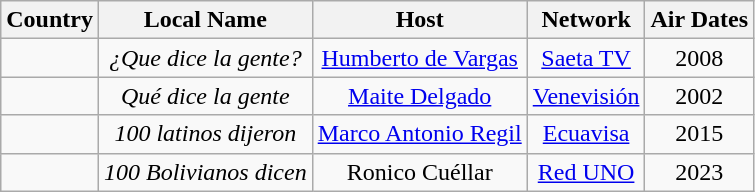<table class="wikitable" style="text-align:center">
<tr>
<th>Country</th>
<th>Local Name</th>
<th>Host</th>
<th>Network</th>
<th>Air Dates</th>
</tr>
<tr>
<td></td>
<td><em>¿Que dice la gente?</em></td>
<td><a href='#'>Humberto de Vargas</a></td>
<td><a href='#'>Saeta TV</a></td>
<td>2008</td>
</tr>
<tr>
<td></td>
<td><em>Qué dice la gente</em></td>
<td><a href='#'>Maite Delgado</a></td>
<td><a href='#'>Venevisión</a></td>
<td>2002</td>
</tr>
<tr>
<td></td>
<td><em>100 latinos dijeron</em></td>
<td><a href='#'>Marco Antonio Regil</a></td>
<td><a href='#'>Ecuavisa</a></td>
<td>2015</td>
</tr>
<tr>
<td></td>
<td><em>100 Bolivianos dicen</em></td>
<td>Ronico Cuéllar</td>
<td><a href='#'>Red UNO</a></td>
<td>2023</td>
</tr>
</table>
